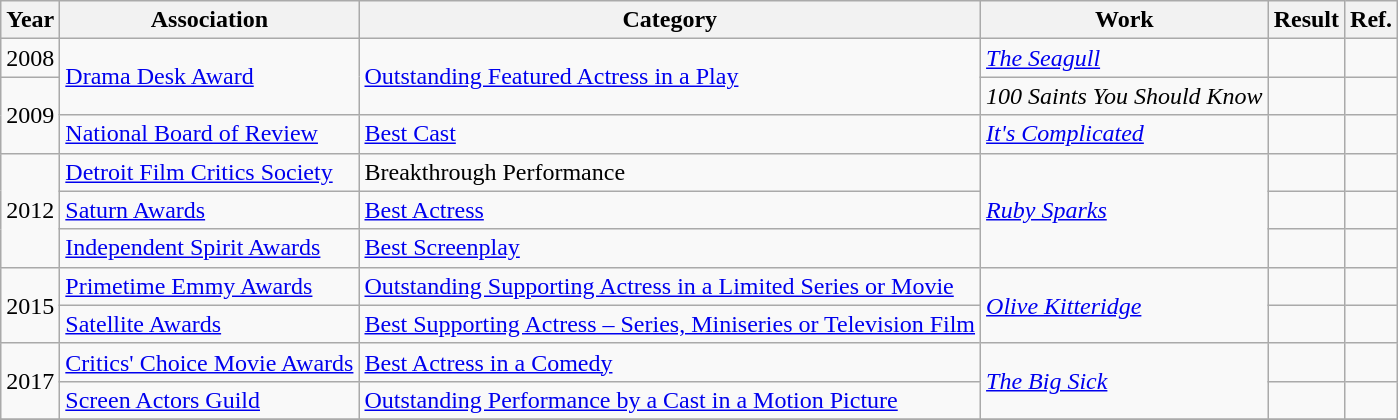<table class="wikitable">
<tr>
<th>Year</th>
<th>Association</th>
<th>Category</th>
<th>Work</th>
<th>Result</th>
<th>Ref.</th>
</tr>
<tr>
<td>2008</td>
<td rowspan=2><a href='#'>Drama Desk Award</a></td>
<td rowspan=2><a href='#'>Outstanding Featured Actress in a Play</a></td>
<td><em><a href='#'>The Seagull</a></em></td>
<td></td>
<td></td>
</tr>
<tr>
<td rowspan=2>2009</td>
<td><em>100 Saints You Should Know</em></td>
<td></td>
<td></td>
</tr>
<tr>
<td><a href='#'>National Board of Review</a></td>
<td><a href='#'>Best Cast</a></td>
<td><em><a href='#'>It's Complicated</a></em></td>
<td></td>
<td></td>
</tr>
<tr>
<td rowspan=3>2012</td>
<td><a href='#'>Detroit Film Critics Society</a></td>
<td>Breakthrough Performance</td>
<td rowspan=3><em><a href='#'>Ruby Sparks</a></em></td>
<td></td>
<td></td>
</tr>
<tr>
<td><a href='#'>Saturn Awards</a></td>
<td><a href='#'>Best Actress</a></td>
<td></td>
<td></td>
</tr>
<tr>
<td><a href='#'>Independent Spirit Awards</a></td>
<td><a href='#'>Best Screenplay</a></td>
<td></td>
<td></td>
</tr>
<tr>
<td rowspan=2>2015</td>
<td><a href='#'>Primetime Emmy Awards</a></td>
<td><a href='#'>Outstanding Supporting Actress in a Limited Series or Movie</a></td>
<td rowspan=2><em><a href='#'>Olive Kitteridge</a></em></td>
<td></td>
<td></td>
</tr>
<tr>
<td><a href='#'>Satellite Awards</a></td>
<td><a href='#'>Best Supporting Actress – Series, Miniseries or Television Film</a></td>
<td></td>
<td></td>
</tr>
<tr>
<td rowspan=2>2017</td>
<td><a href='#'>Critics' Choice Movie Awards</a></td>
<td><a href='#'>Best Actress in a Comedy</a></td>
<td rowspan=2><em><a href='#'>The Big Sick</a></em></td>
<td></td>
<td></td>
</tr>
<tr>
<td><a href='#'>Screen Actors Guild</a></td>
<td><a href='#'>Outstanding Performance by a Cast in a Motion Picture</a></td>
<td></td>
<td></td>
</tr>
<tr>
</tr>
</table>
